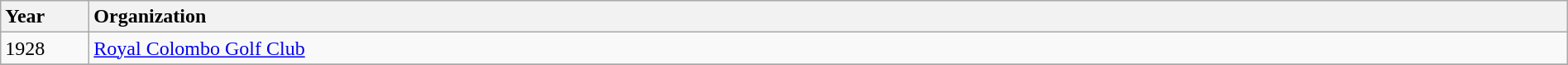<table class="wikitable" style="width:100%">
<tr>
<th style="width:4em;text-align:left">Year</th>
<th style="text-align:left">Organization</th>
</tr>
<tr>
<td>1928</td>
<td><a href='#'>Royal Colombo Golf Club</a></td>
</tr>
<tr>
</tr>
</table>
